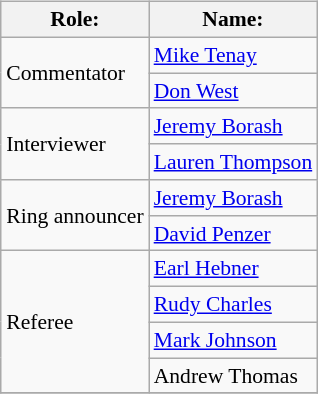<table class=wikitable style="font-size:90%; margin: 0.5em 0 0.5em 1em; float: right; clear: right;">
<tr>
<th>Role:</th>
<th>Name:</th>
</tr>
<tr>
<td rowspan="2">Commentator</td>
<td><a href='#'>Mike Tenay</a></td>
</tr>
<tr>
<td><a href='#'>Don West</a></td>
</tr>
<tr>
<td rowspan="2">Interviewer</td>
<td><a href='#'>Jeremy Borash</a></td>
</tr>
<tr>
<td><a href='#'>Lauren Thompson</a></td>
</tr>
<tr>
<td rowspan="2">Ring announcer</td>
<td><a href='#'>Jeremy Borash</a></td>
</tr>
<tr>
<td><a href='#'>David Penzer</a></td>
</tr>
<tr>
<td rowspan="4">Referee</td>
<td><a href='#'>Earl Hebner</a></td>
</tr>
<tr>
<td><a href='#'>Rudy Charles</a></td>
</tr>
<tr>
<td><a href='#'>Mark Johnson</a></td>
</tr>
<tr>
<td>Andrew Thomas</td>
</tr>
<tr>
</tr>
</table>
